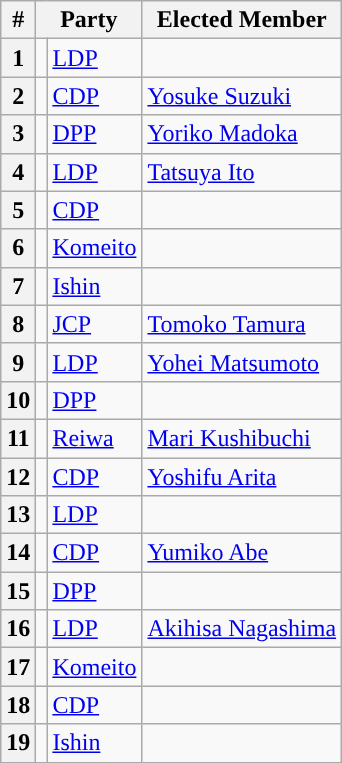<table class="wikitable">
<tr>
<th>#</th>
<th colspan=2>Party</th>
<th>Elected Member</th>
</tr>
<tr>
<th>1</th>
<td style="background:"></td>
<td><a href='#'>LDP</a></td>
<td></td>
</tr>
<tr>
<th>2</th>
<td style="background:"></td>
<td><a href='#'>CDP</a></td>
<td><a href='#'>Yosuke Suzuki</a></td>
</tr>
<tr>
<th>3</th>
<td style="background:"></td>
<td><a href='#'>DPP</a></td>
<td><a href='#'>Yoriko Madoka</a></td>
</tr>
<tr>
<th>4</th>
<td style="background:"></td>
<td><a href='#'>LDP</a></td>
<td><a href='#'>Tatsuya Ito</a></td>
</tr>
<tr>
<th>5</th>
<td style="background:"></td>
<td><a href='#'>CDP</a></td>
<td></td>
</tr>
<tr>
<th>6</th>
<td style="background:"></td>
<td><a href='#'>Komeito</a></td>
<td></td>
</tr>
<tr>
<th>7</th>
<td style="background:"></td>
<td><a href='#'>Ishin</a></td>
<td></td>
</tr>
<tr>
<th>8</th>
<td style="background:"></td>
<td><a href='#'>JCP</a></td>
<td><a href='#'>Tomoko Tamura</a></td>
</tr>
<tr>
<th>9</th>
<td style="background:"></td>
<td><a href='#'>LDP</a></td>
<td><a href='#'>Yohei Matsumoto</a></td>
</tr>
<tr>
<th>10</th>
<td style="background:"></td>
<td><a href='#'>DPP</a></td>
<td></td>
</tr>
<tr>
<th>11</th>
<td style="background:"></td>
<td><a href='#'>Reiwa</a></td>
<td><a href='#'>Mari Kushibuchi</a></td>
</tr>
<tr>
<th>12</th>
<td style="background:"></td>
<td><a href='#'>CDP</a></td>
<td><a href='#'>Yoshifu Arita</a></td>
</tr>
<tr>
<th>13</th>
<td style="background:"></td>
<td><a href='#'>LDP</a></td>
<td></td>
</tr>
<tr>
<th>14</th>
<td style="background:"></td>
<td><a href='#'>CDP</a></td>
<td><a href='#'>Yumiko Abe</a></td>
</tr>
<tr>
<th>15</th>
<td style="background:"></td>
<td><a href='#'>DPP</a></td>
<td></td>
</tr>
<tr>
<th>16</th>
<td style="background:"></td>
<td><a href='#'>LDP</a></td>
<td><a href='#'>Akihisa Nagashima</a></td>
</tr>
<tr>
<th>17</th>
<td style="background:"></td>
<td><a href='#'>Komeito</a></td>
<td></td>
</tr>
<tr>
<th>18</th>
<td style="background:"></td>
<td><a href='#'>CDP</a></td>
<td></td>
</tr>
<tr>
<th>19</th>
<td style="background:"></td>
<td><a href='#'>Ishin</a></td>
<td></td>
</tr>
</table>
